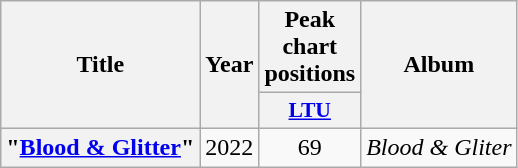<table class="wikitable plainrowheaders" style="text-align:center">
<tr>
<th scope="col" rowspan="2">Title</th>
<th scope="col" rowspan="2">Year</th>
<th scope="col" colspan="1">Peak chart positions</th>
<th scope="col" rowspan="2">Album</th>
</tr>
<tr>
<th scope="col" style="width:3.5em;font-size:90%;"><a href='#'>LTU</a><br></th>
</tr>
<tr>
<th scope="row">"<a href='#'>Blood & Glitter</a>"</th>
<td>2022</td>
<td>69</td>
<td><em>Blood & Gliter</em></td>
</tr>
</table>
